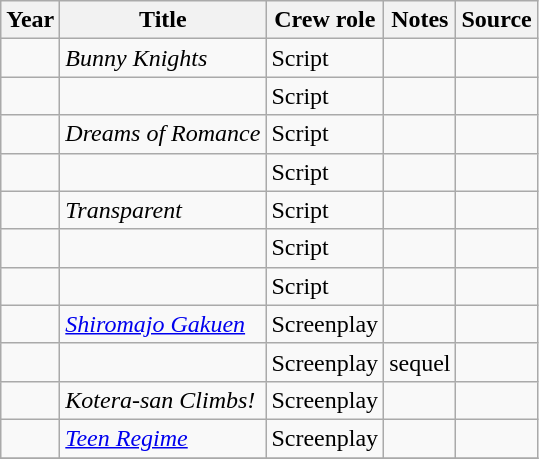<table class="wikitable sortable plainrowheaders">
<tr>
<th>Year</th>
<th>Title</th>
<th>Crew role</th>
<th class="unsortable">Notes</th>
<th class="unsortable">Source</th>
</tr>
<tr>
<td></td>
<td><em>Bunny Knights</em></td>
<td>Script</td>
<td></td>
<td></td>
</tr>
<tr>
<td></td>
<td></td>
<td>Script</td>
<td></td>
<td></td>
</tr>
<tr>
<td></td>
<td><em>Dreams of Romance</em></td>
<td>Script</td>
<td></td>
<td></td>
</tr>
<tr>
<td></td>
<td></td>
<td>Script</td>
<td></td>
<td></td>
</tr>
<tr>
<td></td>
<td><em>Transparent</em></td>
<td>Script</td>
<td></td>
<td></td>
</tr>
<tr>
<td></td>
<td></td>
<td>Script</td>
<td></td>
<td></td>
</tr>
<tr>
<td></td>
<td></td>
<td>Script</td>
<td></td>
<td></td>
</tr>
<tr>
<td></td>
<td><em><a href='#'>Shiromajo Gakuen</a></em></td>
<td>Screenplay</td>
<td></td>
<td></td>
</tr>
<tr>
<td></td>
<td><em></em></td>
<td>Screenplay</td>
<td>sequel</td>
<td></td>
</tr>
<tr>
<td></td>
<td><em>Kotera-san Climbs!</em></td>
<td>Screenplay</td>
<td></td>
<td></td>
</tr>
<tr>
<td></td>
<td><em><a href='#'>Teen Regime</a></em></td>
<td>Screenplay</td>
<td></td>
<td></td>
</tr>
<tr>
</tr>
</table>
